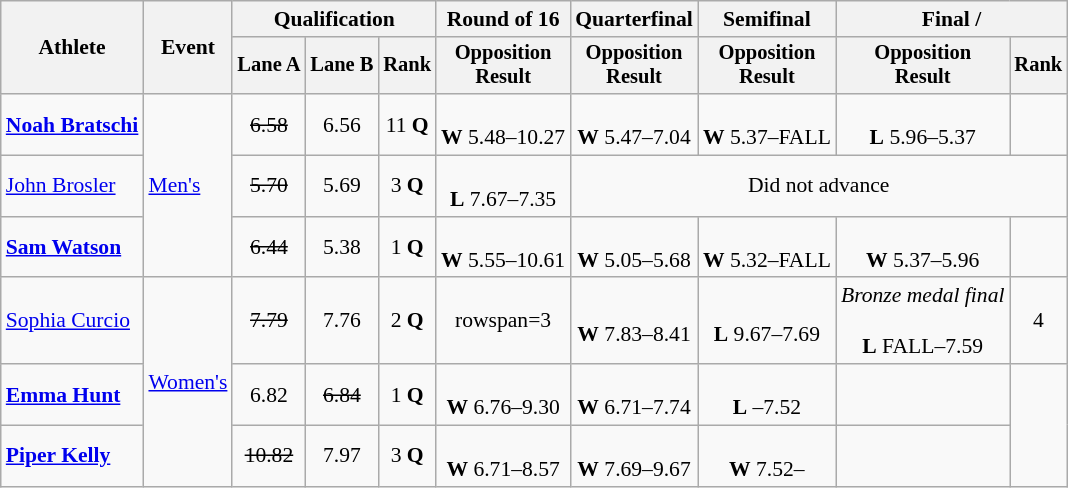<table class=wikitable style=font-size:90%;text-align:center>
<tr>
<th rowspan=2>Athlete</th>
<th rowspan=2>Event</th>
<th colspan=3>Qualification</th>
<th>Round of 16</th>
<th>Quarterfinal</th>
<th>Semifinal</th>
<th colspan=2>Final / </th>
</tr>
<tr style=font-size:95%>
<th>Lane A</th>
<th>Lane B</th>
<th>Rank</th>
<th>Opposition<br>Result</th>
<th>Opposition<br>Result</th>
<th>Opposition<br>Result</th>
<th>Opposition<br>Result</th>
<th>Rank</th>
</tr>
<tr>
<td align=left><strong><a href='#'>Noah Bratschi</a></strong></td>
<td align=left rowspan=3><a href='#'>Men's</a></td>
<td><s>6.58</s></td>
<td>6.56</td>
<td>11 <strong>Q</strong></td>
<td><br><strong>W</strong> 5.48–10.27</td>
<td><br><strong>W</strong> 5.47–7.04</td>
<td><br><strong>W</strong> 5.37–FALL</td>
<td><br><strong>L</strong> 5.96–5.37</td>
<td></td>
</tr>
<tr>
<td align=left><a href='#'>John Brosler</a></td>
<td><s>5.70</s></td>
<td>5.69</td>
<td>3 <strong>Q</strong></td>
<td><br><strong>L</strong> 7.67–7.35</td>
<td colspan=4>Did not advance</td>
</tr>
<tr>
<td align=left><strong><a href='#'>Sam Watson</a></strong></td>
<td><s>6.44</s></td>
<td>5.38</td>
<td>1 <strong>Q</strong></td>
<td><br><strong>W</strong> 5.55–10.61</td>
<td><br><strong>W</strong> 5.05–5.68</td>
<td><br><strong>W</strong> 5.32–FALL</td>
<td><br><strong>W</strong> 5.37–5.96</td>
<td></td>
</tr>
<tr>
<td align=left><a href='#'>Sophia Curcio</a></td>
<td align=left rowspan=3><a href='#'>Women's</a></td>
<td><s>7.79</s></td>
<td>7.76</td>
<td>2 <strong>Q</strong></td>
<td>rowspan=3 </td>
<td><br><strong>W</strong> 7.83–8.41</td>
<td><br><strong>L</strong> 9.67–7.69</td>
<td><em>Bronze medal final</em><br><br><strong>L</strong> FALL–7.59</td>
<td>4</td>
</tr>
<tr>
<td align=left><strong><a href='#'>Emma Hunt</a></strong></td>
<td>6.82</td>
<td><s>6.84</s></td>
<td>1 <strong>Q</strong></td>
<td><br><strong>W</strong> 6.76–9.30</td>
<td><br><strong>W</strong> 6.71–7.74</td>
<td><br><strong>L</strong> –7.52</td>
<td></td>
</tr>
<tr>
<td align=left><strong><a href='#'>Piper Kelly</a></strong></td>
<td><s>10.82</s></td>
<td>7.97</td>
<td>3 <strong>Q</strong></td>
<td><br><strong>W</strong> 6.71–8.57</td>
<td><br><strong>W</strong> 7.69–9.67</td>
<td><br><strong>W</strong> 7.52–</td>
<td></td>
</tr>
</table>
